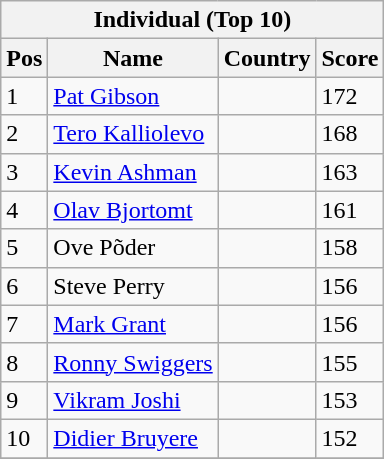<table class="wikitable">
<tr>
<th colspan="4">Individual (Top 10)</th>
</tr>
<tr>
<th>Pos</th>
<th>Name</th>
<th>Country</th>
<th>Score</th>
</tr>
<tr>
<td>1</td>
<td><a href='#'>Pat Gibson</a></td>
<td></td>
<td>172</td>
</tr>
<tr>
<td>2</td>
<td><a href='#'>Tero Kalliolevo</a></td>
<td></td>
<td>168</td>
</tr>
<tr>
<td>3</td>
<td><a href='#'>Kevin Ashman</a></td>
<td></td>
<td>163</td>
</tr>
<tr>
<td>4</td>
<td><a href='#'>Olav Bjortomt</a></td>
<td></td>
<td>161</td>
</tr>
<tr>
<td>5</td>
<td>Ove Põder</td>
<td></td>
<td>158</td>
</tr>
<tr>
<td>6</td>
<td>Steve Perry</td>
<td></td>
<td>156</td>
</tr>
<tr>
<td>7</td>
<td><a href='#'>Mark Grant</a></td>
<td></td>
<td>156</td>
</tr>
<tr>
<td>8</td>
<td><a href='#'>Ronny Swiggers</a></td>
<td></td>
<td>155</td>
</tr>
<tr>
<td>9</td>
<td><a href='#'>Vikram Joshi</a></td>
<td></td>
<td>153</td>
</tr>
<tr>
<td>10</td>
<td><a href='#'>Didier Bruyere</a></td>
<td></td>
<td>152</td>
</tr>
<tr>
</tr>
</table>
